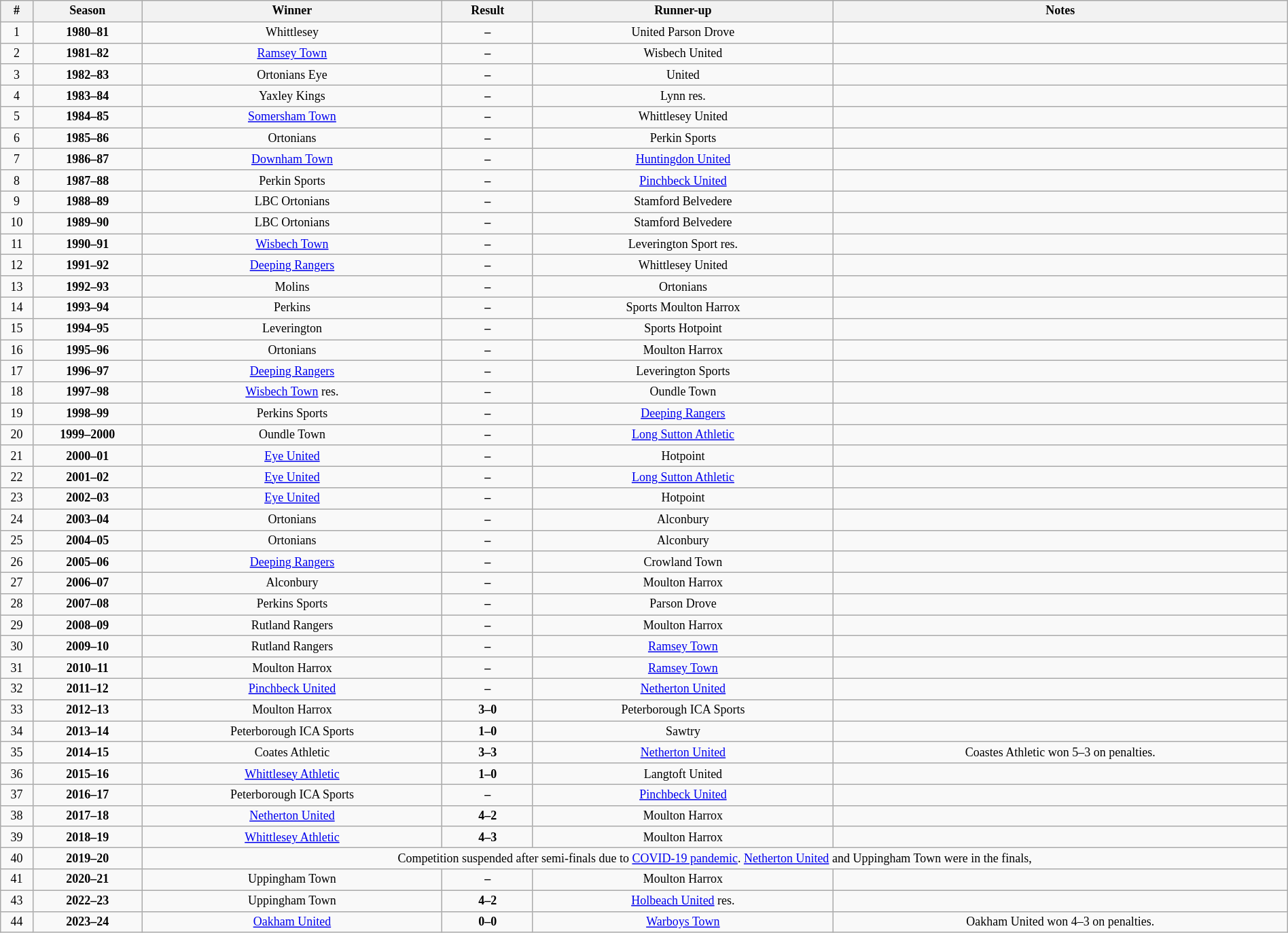<table class="wikitable" style="text-align: center; width: 100%; font-size: 12px">
<tr>
<th><strong>#</strong></th>
<th><strong>Season</strong></th>
<th><strong>Winner</strong></th>
<th><strong>Result</strong></th>
<th><strong>Runner-up</strong></th>
<th><strong>Notes</strong></th>
</tr>
<tr>
<td>1</td>
<td><strong>1980–81</strong></td>
<td>Whittlesey</td>
<td><strong>–</strong></td>
<td>United Parson Drove</td>
<td></td>
</tr>
<tr>
<td>2</td>
<td><strong>1981–82</strong></td>
<td><a href='#'>Ramsey Town</a></td>
<td><strong>–</strong></td>
<td>Wisbech United</td>
<td></td>
</tr>
<tr>
<td>3</td>
<td><strong>1982–83</strong></td>
<td>Ortonians Eye</td>
<td><strong>–</strong></td>
<td>United</td>
<td></td>
</tr>
<tr>
<td>4</td>
<td><strong>1983–84</strong></td>
<td>Yaxley Kings</td>
<td><strong>–</strong></td>
<td>Lynn res.</td>
<td></td>
</tr>
<tr>
<td>5</td>
<td><strong>1984–85</strong></td>
<td><a href='#'>Somersham Town</a></td>
<td><strong>–</strong></td>
<td>Whittlesey United</td>
<td></td>
</tr>
<tr>
<td>6</td>
<td><strong>1985–86</strong></td>
<td>Ortonians</td>
<td><strong>–</strong></td>
<td>Perkin Sports</td>
<td></td>
</tr>
<tr>
<td>7</td>
<td><strong>1986–87</strong></td>
<td><a href='#'>Downham Town</a></td>
<td><strong>–</strong></td>
<td><a href='#'>Huntingdon United</a></td>
<td></td>
</tr>
<tr>
<td>8</td>
<td><strong>1987–88</strong></td>
<td>Perkin Sports</td>
<td><strong>–</strong></td>
<td><a href='#'>Pinchbeck United</a></td>
<td></td>
</tr>
<tr>
<td>9</td>
<td><strong>1988–89</strong></td>
<td>LBC Ortonians</td>
<td><strong>–</strong></td>
<td>Stamford Belvedere</td>
<td></td>
</tr>
<tr>
<td>10</td>
<td><strong>1989–90</strong></td>
<td>LBC Ortonians</td>
<td><strong>–</strong></td>
<td>Stamford Belvedere</td>
<td></td>
</tr>
<tr>
<td>11</td>
<td><strong>1990–91</strong></td>
<td><a href='#'>Wisbech Town</a></td>
<td><strong>–</strong></td>
<td>Leverington Sport res.</td>
<td></td>
</tr>
<tr>
<td>12</td>
<td><strong>1991–92</strong></td>
<td><a href='#'>Deeping Rangers</a></td>
<td><strong>–</strong></td>
<td>Whittlesey United</td>
<td></td>
</tr>
<tr>
<td>13</td>
<td><strong>1992–93</strong></td>
<td>Molins</td>
<td><strong>–</strong></td>
<td>Ortonians</td>
<td></td>
</tr>
<tr>
<td>14</td>
<td><strong>1993–94</strong></td>
<td>Perkins</td>
<td><strong>–</strong></td>
<td>Sports Moulton Harrox</td>
<td></td>
</tr>
<tr>
<td>15</td>
<td><strong>1994–95</strong></td>
<td>Leverington</td>
<td><strong>–</strong></td>
<td>Sports Hotpoint</td>
<td></td>
</tr>
<tr>
<td>16</td>
<td><strong>1995–96</strong></td>
<td>Ortonians</td>
<td><strong>–</strong></td>
<td>Moulton Harrox</td>
<td></td>
</tr>
<tr>
<td>17</td>
<td><strong>1996–97</strong></td>
<td><a href='#'>Deeping Rangers</a></td>
<td><strong>–</strong></td>
<td>Leverington Sports</td>
<td></td>
</tr>
<tr>
<td>18</td>
<td><strong>1997–98</strong></td>
<td><a href='#'>Wisbech Town</a> res.</td>
<td><strong>–</strong></td>
<td>Oundle Town</td>
<td></td>
</tr>
<tr>
<td>19</td>
<td><strong>1998–99</strong></td>
<td>Perkins Sports</td>
<td><strong>–</strong></td>
<td><a href='#'>Deeping Rangers</a></td>
<td></td>
</tr>
<tr>
<td>20</td>
<td><strong>1999–2000</strong></td>
<td>Oundle Town</td>
<td><strong>–</strong></td>
<td><a href='#'>Long Sutton Athletic</a></td>
<td></td>
</tr>
<tr>
<td>21</td>
<td><strong>2000–01</strong></td>
<td><a href='#'>Eye United</a></td>
<td><strong>–</strong></td>
<td>Hotpoint</td>
<td></td>
</tr>
<tr>
<td>22</td>
<td><strong>2001–02</strong></td>
<td><a href='#'>Eye United</a></td>
<td><strong>–</strong></td>
<td><a href='#'>Long Sutton Athletic</a></td>
<td></td>
</tr>
<tr>
<td>23</td>
<td><strong>2002–03</strong></td>
<td><a href='#'>Eye United</a></td>
<td><strong>–</strong></td>
<td>Hotpoint</td>
<td></td>
</tr>
<tr>
<td>24</td>
<td><strong>2003–04</strong></td>
<td>Ortonians</td>
<td><strong>–</strong></td>
<td>Alconbury</td>
<td></td>
</tr>
<tr>
<td>25</td>
<td><strong>2004–05</strong></td>
<td>Ortonians</td>
<td><strong>–</strong></td>
<td>Alconbury</td>
<td></td>
</tr>
<tr>
<td>26</td>
<td><strong>2005–06</strong></td>
<td><a href='#'>Deeping Rangers</a></td>
<td><strong>–</strong></td>
<td>Crowland Town</td>
<td></td>
</tr>
<tr>
<td>27</td>
<td><strong>2006–07</strong></td>
<td>Alconbury</td>
<td><strong>–</strong></td>
<td>Moulton Harrox</td>
<td></td>
</tr>
<tr>
<td>28</td>
<td><strong>2007–08</strong></td>
<td>Perkins Sports</td>
<td><strong>–</strong></td>
<td>Parson Drove</td>
<td></td>
</tr>
<tr>
<td>29</td>
<td><strong>2008–09</strong></td>
<td>Rutland Rangers</td>
<td><strong>–</strong></td>
<td>Moulton Harrox</td>
<td></td>
</tr>
<tr>
<td>30</td>
<td><strong>2009–10</strong></td>
<td>Rutland Rangers</td>
<td><strong>–</strong></td>
<td><a href='#'>Ramsey Town</a></td>
<td></td>
</tr>
<tr>
<td>31</td>
<td><strong>2010–11</strong></td>
<td>Moulton Harrox</td>
<td><strong>–</strong></td>
<td><a href='#'>Ramsey Town</a></td>
<td></td>
</tr>
<tr>
<td>32</td>
<td><strong>2011–12</strong></td>
<td><a href='#'>Pinchbeck United</a></td>
<td><strong>–</strong></td>
<td><a href='#'>Netherton United</a></td>
<td></td>
</tr>
<tr>
<td>33</td>
<td><strong>2012–13</strong></td>
<td>Moulton Harrox</td>
<td><strong>3–0</strong></td>
<td>Peterborough ICA Sports</td>
<td></td>
</tr>
<tr>
<td>34</td>
<td><strong>2013–14</strong></td>
<td>Peterborough ICA Sports</td>
<td><strong>1–0</strong></td>
<td>Sawtry</td>
<td></td>
</tr>
<tr>
<td>35</td>
<td><strong>2014–15</strong></td>
<td>Coates Athletic</td>
<td><strong>3–3</strong></td>
<td><a href='#'>Netherton United</a></td>
<td>Coastes Athletic won 5–3 on penalties.</td>
</tr>
<tr>
<td>36</td>
<td><strong>2015–16</strong></td>
<td><a href='#'>Whittlesey Athletic</a></td>
<td><strong>1–0</strong></td>
<td>Langtoft United</td>
<td></td>
</tr>
<tr>
<td>37</td>
<td><strong>2016–17</strong></td>
<td>Peterborough ICA Sports</td>
<td><strong>–</strong></td>
<td><a href='#'>Pinchbeck United</a></td>
<td></td>
</tr>
<tr>
<td>38</td>
<td><strong>2017–18</strong></td>
<td><a href='#'>Netherton United</a></td>
<td><strong>4–2</strong></td>
<td>Moulton Harrox</td>
<td></td>
</tr>
<tr>
<td>39</td>
<td><strong>2018–19</strong></td>
<td><a href='#'>Whittlesey Athletic</a></td>
<td><strong>4–3</strong></td>
<td>Moulton Harrox</td>
<td></td>
</tr>
<tr>
<td>40</td>
<td><strong>2019–20</strong></td>
<td colspan=4>Competition suspended after semi-finals due to <a href='#'>COVID-19 pandemic</a>. <a href='#'>Netherton United</a> and Uppingham Town were in the finals,</td>
</tr>
<tr>
<td>41</td>
<td><strong>2020–21</strong></td>
<td>Uppingham Town</td>
<td><strong>–</strong></td>
<td>Moulton Harrox</td>
<td></td>
</tr>
<tr>
<td>43</td>
<td><strong>2022–23</strong></td>
<td>Uppingham Town</td>
<td><strong>4–2</strong></td>
<td><a href='#'>Holbeach United</a> res.</td>
<td></td>
</tr>
<tr>
<td>44</td>
<td><strong>2023–24</strong></td>
<td><a href='#'>Oakham United</a></td>
<td><strong>0–0</strong></td>
<td><a href='#'>Warboys Town</a></td>
<td>Oakham United won 4–3 on penalties.</td>
</tr>
</table>
